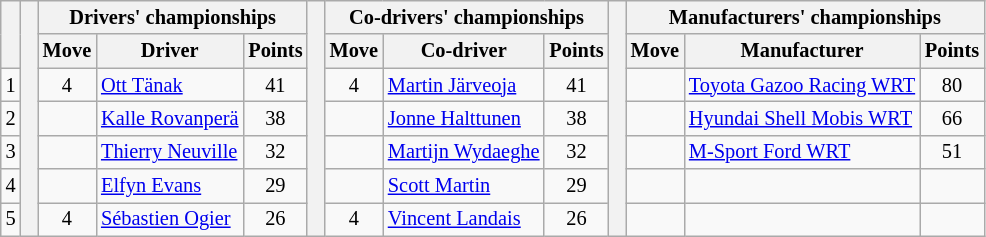<table class="wikitable" style="font-size:85%;">
<tr>
<th rowspan="2"></th>
<th rowspan="7" style="width:5px;"></th>
<th colspan="3">Drivers' championships</th>
<th rowspan="7" style="width:5px;"></th>
<th colspan="3" nowrap>Co-drivers' championships</th>
<th rowspan="7" style="width:5px;"></th>
<th colspan="3" nowrap>Manufacturers' championships</th>
</tr>
<tr>
<th>Move</th>
<th>Driver</th>
<th>Points</th>
<th>Move</th>
<th>Co-driver</th>
<th>Points</th>
<th>Move</th>
<th>Manufacturer</th>
<th>Points</th>
</tr>
<tr>
<td align="center">1</td>
<td align="center"> 4</td>
<td><a href='#'>Ott Tänak</a></td>
<td align="center">41</td>
<td align="center"> 4</td>
<td><a href='#'>Martin Järveoja</a></td>
<td align="center">41</td>
<td align="center"></td>
<td><a href='#'>Toyota Gazoo Racing WRT</a></td>
<td align="center">80</td>
</tr>
<tr>
<td align="center">2</td>
<td align="center"></td>
<td><a href='#'>Kalle Rovanperä</a></td>
<td align="center">38</td>
<td align="center"></td>
<td><a href='#'>Jonne Halttunen</a></td>
<td align="center">38</td>
<td align="center"></td>
<td><a href='#'>Hyundai Shell Mobis WRT</a></td>
<td align="center">66</td>
</tr>
<tr>
<td align="center">3</td>
<td align="center"></td>
<td><a href='#'>Thierry Neuville</a></td>
<td align="center">32</td>
<td align="center"></td>
<td><a href='#'>Martijn Wydaeghe</a></td>
<td align="center">32</td>
<td align="center"></td>
<td><a href='#'>M-Sport Ford WRT</a></td>
<td align="center">51</td>
</tr>
<tr>
<td align="center">4</td>
<td align="center"></td>
<td><a href='#'>Elfyn Evans</a></td>
<td align="center">29</td>
<td align="center"></td>
<td><a href='#'>Scott Martin</a></td>
<td align="center">29</td>
<td></td>
<td></td>
<td></td>
</tr>
<tr>
<td align="center">5</td>
<td align="center"> 4</td>
<td><a href='#'>Sébastien Ogier</a></td>
<td align="center">26</td>
<td align="center"> 4</td>
<td><a href='#'>Vincent Landais</a></td>
<td align="center">26</td>
<td></td>
<td></td>
<td></td>
</tr>
</table>
